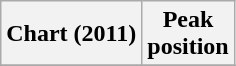<table class="wikitable sortable plainrowheaders" style="text-align:center">
<tr>
<th scope="col">Chart (2011)</th>
<th scope="col">Peak<br>position</th>
</tr>
<tr>
</tr>
</table>
